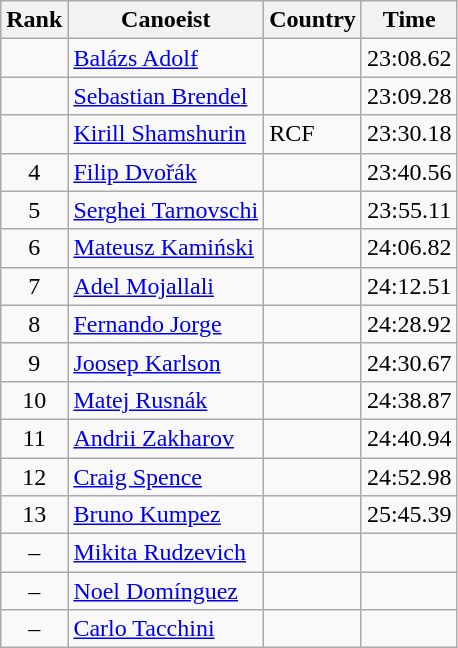<table class="wikitable" style="text-align:center">
<tr>
<th>Rank</th>
<th>Canoeist</th>
<th>Country</th>
<th>Time</th>
</tr>
<tr>
<td></td>
<td align="left"><a href='#'>Balázs Adolf</a></td>
<td align="left"></td>
<td>23:08.62</td>
</tr>
<tr>
<td></td>
<td align="left"><a href='#'>Sebastian Brendel</a></td>
<td align="left"></td>
<td>23:09.28</td>
</tr>
<tr>
<td></td>
<td align="left"><a href='#'>Kirill Shamshurin</a></td>
<td align="left"> RCF</td>
<td>23:30.18</td>
</tr>
<tr>
<td>4</td>
<td align="left"><a href='#'>Filip Dvořák</a></td>
<td align="left"></td>
<td>23:40.56</td>
</tr>
<tr>
<td>5</td>
<td align="left"><a href='#'>Serghei Tarnovschi</a></td>
<td align="left"></td>
<td>23:55.11</td>
</tr>
<tr>
<td>6</td>
<td align="left"><a href='#'>Mateusz Kamiński</a></td>
<td align="left"></td>
<td>24:06.82</td>
</tr>
<tr>
<td>7</td>
<td align="left"><a href='#'>Adel Mojallali</a></td>
<td align="left"></td>
<td>24:12.51</td>
</tr>
<tr>
<td>8</td>
<td align="left"><a href='#'>Fernando Jorge</a></td>
<td align="left"></td>
<td>24:28.92</td>
</tr>
<tr>
<td>9</td>
<td align="left"><a href='#'>Joosep Karlson</a></td>
<td align="left"></td>
<td>24:30.67</td>
</tr>
<tr>
<td>10</td>
<td align="left"><a href='#'>Matej Rusnák</a></td>
<td align="left"></td>
<td>24:38.87</td>
</tr>
<tr>
<td>11</td>
<td align="left"><a href='#'>Andrii Zakharov</a></td>
<td align="left"></td>
<td>24:40.94</td>
</tr>
<tr>
<td>12</td>
<td align="left"><a href='#'>Craig Spence</a></td>
<td align="left"></td>
<td>24:52.98</td>
</tr>
<tr>
<td>13</td>
<td align="left"><a href='#'>Bruno Kumpez</a></td>
<td align="left"></td>
<td>25:45.39</td>
</tr>
<tr>
<td>–</td>
<td align="left"><a href='#'>Mikita Rudzevich</a></td>
<td align="left"></td>
<td></td>
</tr>
<tr>
<td>–</td>
<td align="left"><a href='#'>Noel Domínguez</a></td>
<td align="left"></td>
<td></td>
</tr>
<tr>
<td>–</td>
<td align="left"><a href='#'>Carlo Tacchini</a></td>
<td align="left"></td>
<td></td>
</tr>
</table>
